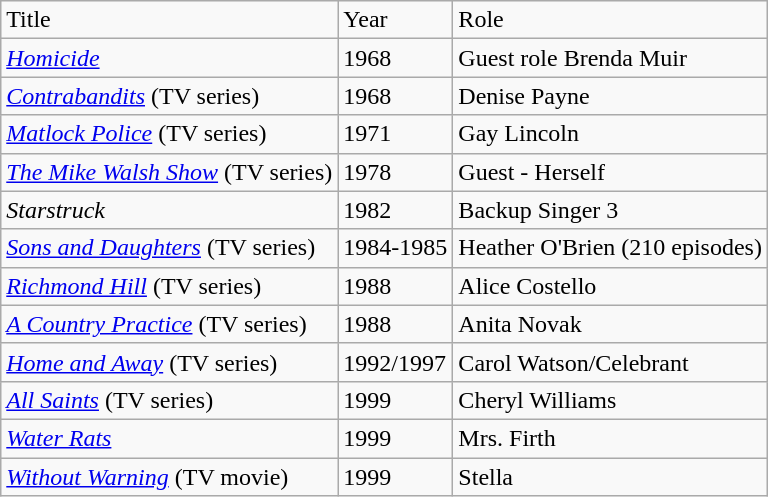<table class="wikitable">
<tr>
<td>Title</td>
<td>Year</td>
<td>Role</td>
</tr>
<tr>
<td><em><a href='#'>Homicide</a></em></td>
<td>1968</td>
<td>Guest role Brenda Muir</td>
</tr>
<tr>
<td><em><a href='#'>Contrabandits</a></em> (TV series)</td>
<td>1968</td>
<td>Denise Payne</td>
</tr>
<tr>
<td><em><a href='#'>Matlock Police</a></em> (TV series)</td>
<td>1971</td>
<td>Gay Lincoln</td>
</tr>
<tr>
<td><em><a href='#'>The Mike Walsh Show</a></em> (TV series)</td>
<td>1978</td>
<td>Guest - Herself</td>
</tr>
<tr>
<td><em>Starstruck</em></td>
<td>1982</td>
<td>Backup Singer 3</td>
</tr>
<tr>
<td><em><a href='#'>Sons and Daughters</a></em> (TV series)</td>
<td>1984-1985</td>
<td>Heather O'Brien (210 episodes)</td>
</tr>
<tr>
<td><em><a href='#'>Richmond Hill</a></em> (TV series)</td>
<td>1988</td>
<td>Alice Costello</td>
</tr>
<tr>
<td><em><a href='#'>A Country Practice</a></em> (TV series)</td>
<td>1988</td>
<td>Anita Novak</td>
</tr>
<tr>
<td><em><a href='#'>Home and Away</a></em> (TV series)</td>
<td>1992/1997</td>
<td>Carol Watson/Celebrant</td>
</tr>
<tr>
<td><em><a href='#'>All Saints</a></em> (TV series)</td>
<td>1999</td>
<td>Cheryl Williams</td>
</tr>
<tr>
<td><em><a href='#'>Water Rats</a></em></td>
<td>1999</td>
<td>Mrs. Firth</td>
</tr>
<tr>
<td><em><a href='#'>Without Warning</a></em> (TV movie)</td>
<td>1999</td>
<td>Stella</td>
</tr>
</table>
